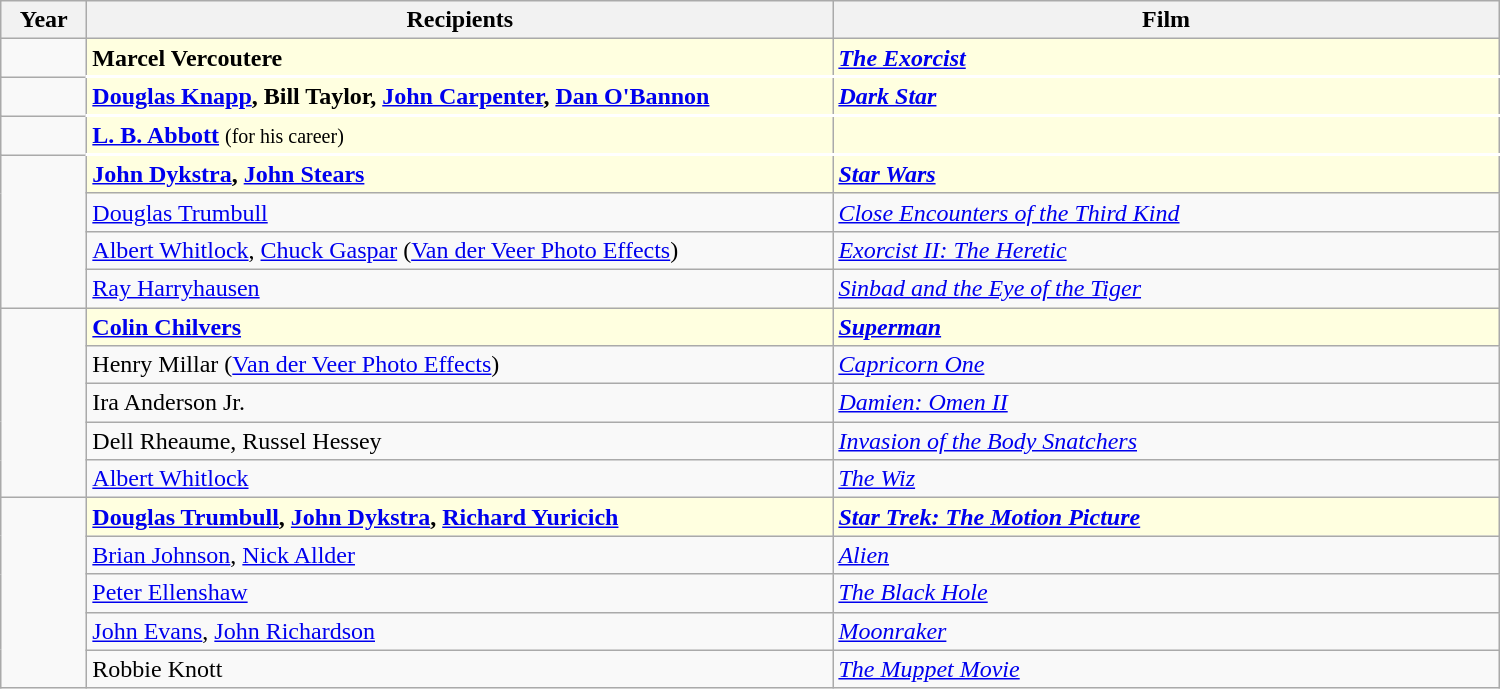<table class="wikitable" width="1000px" border="1" cellpadding="5" cellspacing="0" align="centre">
<tr>
<th width="50px">Year</th>
<th width="490px">Recipients</th>
<th>Film</th>
</tr>
<tr>
<td rowspan=1></td>
<td style="background:lightyellow"><strong>Marcel Vercoutere</strong></td>
<td style="background:lightyellow"><strong><em><a href='#'>The Exorcist</a></em></strong></td>
</tr>
<tr>
<td rowspan=2></td>
</tr>
<tr style="border-top:2px solid white;">
<td style="background:lightyellow"><strong><a href='#'>Douglas Knapp</a>, Bill Taylor, <a href='#'>John Carpenter</a>, <a href='#'>Dan O'Bannon</a></strong></td>
<td style="background:lightyellow"><strong><em><a href='#'>Dark Star</a></em></strong></td>
</tr>
<tr>
<td rowspan=2></td>
</tr>
<tr style="border-top:2px solid white;">
<td style="background:lightyellow"><strong><a href='#'>L. B. Abbott</a></strong> <small>(for his career)</small></td>
<td style="background:lightyellow"></td>
</tr>
<tr>
<td rowspan=5></td>
</tr>
<tr style="border-top:2px solid white;">
<td style="background:lightyellow"><strong><a href='#'>John Dykstra</a>, <a href='#'>John Stears</a></strong></td>
<td style="background:lightyellow"><strong><em><a href='#'>Star Wars</a></em></strong></td>
</tr>
<tr>
<td><a href='#'>Douglas Trumbull</a></td>
<td><em><a href='#'>Close Encounters of the Third Kind</a></em></td>
</tr>
<tr>
<td><a href='#'>Albert Whitlock</a>, <a href='#'>Chuck Gaspar</a> (<a href='#'>Van der Veer Photo Effects</a>)</td>
<td><em><a href='#'>Exorcist II: The Heretic</a></em></td>
</tr>
<tr>
<td><a href='#'>Ray Harryhausen</a></td>
<td><em><a href='#'>Sinbad and the Eye of the Tiger</a></em></td>
</tr>
<tr>
<td rowspan=5></td>
<td style="background:lightyellow"><strong><a href='#'>Colin Chilvers</a></strong></td>
<td style="background:lightyellow"><strong><em><a href='#'>Superman</a></em></strong></td>
</tr>
<tr>
<td>Henry Millar (<a href='#'>Van der Veer Photo Effects</a>)</td>
<td><em><a href='#'>Capricorn One</a></em></td>
</tr>
<tr>
<td>Ira Anderson Jr.</td>
<td><em><a href='#'>Damien: Omen II</a></em></td>
</tr>
<tr>
<td>Dell Rheaume, Russel Hessey</td>
<td><em><a href='#'>Invasion of the Body Snatchers</a></em></td>
</tr>
<tr>
<td><a href='#'>Albert Whitlock</a></td>
<td><em><a href='#'>The Wiz</a></em></td>
</tr>
<tr>
<td rowspan=5></td>
<td style="background:lightyellow"><strong><a href='#'>Douglas Trumbull</a>, <a href='#'>John Dykstra</a>, <a href='#'>Richard Yuricich</a></strong></td>
<td style="background:lightyellow"><strong><em><a href='#'>Star Trek: The Motion Picture</a></em></strong></td>
</tr>
<tr>
<td><a href='#'>Brian Johnson</a>, <a href='#'>Nick Allder</a></td>
<td><em><a href='#'>Alien</a></em></td>
</tr>
<tr>
<td><a href='#'>Peter Ellenshaw</a></td>
<td><em><a href='#'>The Black Hole</a></em></td>
</tr>
<tr>
<td><a href='#'>John Evans</a>, <a href='#'>John Richardson</a></td>
<td><em><a href='#'>Moonraker</a></em></td>
</tr>
<tr>
<td>Robbie Knott</td>
<td><em><a href='#'>The Muppet Movie</a></em></td>
</tr>
</table>
